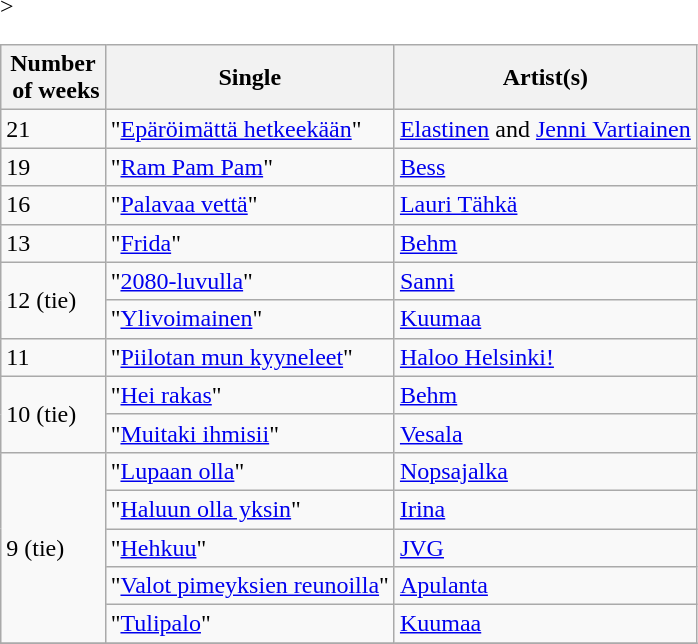<table class="wikitable sortable">
<tr>
<th style="width:30px;">Number<br> of weeks</th>
<th>Single</th>
<th>Artist(s)</th>
</tr>
<tr>
<td>21</td>
<td>"<a href='#'>Epäröimättä hetkeekään</a>"</td>
<td><a href='#'>Elastinen</a> and <a href='#'>Jenni Vartiainen</a></td>
</tr>
<tr>
<td>19</td>
<td>"<a href='#'>Ram Pam Pam</a>"</td>
<td><a href='#'>Bess</a></td>
</tr>
<tr>
<td>16</td>
<td>"<a href='#'>Palavaa vettä</a>"</td>
<td><a href='#'>Lauri Tähkä</a></td>
</tr>
<tr>
<td>13</td>
<td>"<a href='#'>Frida</a>"</td>
<td><a href='#'>Behm</a></td>
</tr>
<tr>
<td rowspan="2">12 (tie)</td>
<td>"<a href='#'>2080-luvulla</a>"</td>
<td><a href='#'>Sanni</a></td>
</tr>
<tr>
<td>"<a href='#'>Ylivoimainen</a>"</td>
<td><a href='#'>Kuumaa</a></td>
</tr>
<tr>
<td>11</td>
<td>"<a href='#'>Piilotan mun kyyneleet</a>"</td>
<td><a href='#'>Haloo Helsinki!</a></td>
</tr>
<tr>
<td rowspan="2">10 (tie)</td>
<td>"<a href='#'>Hei rakas</a>"</td>
<td><a href='#'>Behm</a></td>
</tr>
<tr>
<td>"<a href='#'>Muitaki ihmisii</a>"</td>
<td><a href='#'>Vesala</a></td>
</tr>
<tr>
<td rowspan="5">9 (tie)</td>
<td>"<a href='#'>Lupaan olla</a>"</td>
<td><a href='#'>Nopsajalka</a></td>
</tr>
<tr>
<td>"<a href='#'>Haluun olla yksin</a>"</td>
<td><a href='#'>Irina</a></td>
</tr>
<tr>
<td>"<a href='#'>Hehkuu</a>"</td>
<td><a href='#'>JVG</a></td>
</tr>
<tr>
<td>"<a href='#'>Valot pimeyksien reunoilla</a>"</td>
<td><a href='#'>Apulanta</a></td>
</tr>
<tr>
<td>"<a href='#'>Tulipalo</a>"</td>
<td><a href='#'>Kuumaa</a></td>
</tr>
<tr -->>
</tr>
</table>
